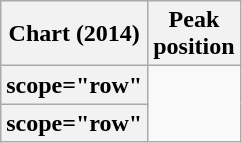<table class="wikitable sortable plainrowheaders">
<tr>
<th>Chart (2014)</th>
<th>Peak<br>position</th>
</tr>
<tr>
<th>scope="row" </th>
</tr>
<tr>
<th>scope="row" </th>
</tr>
</table>
